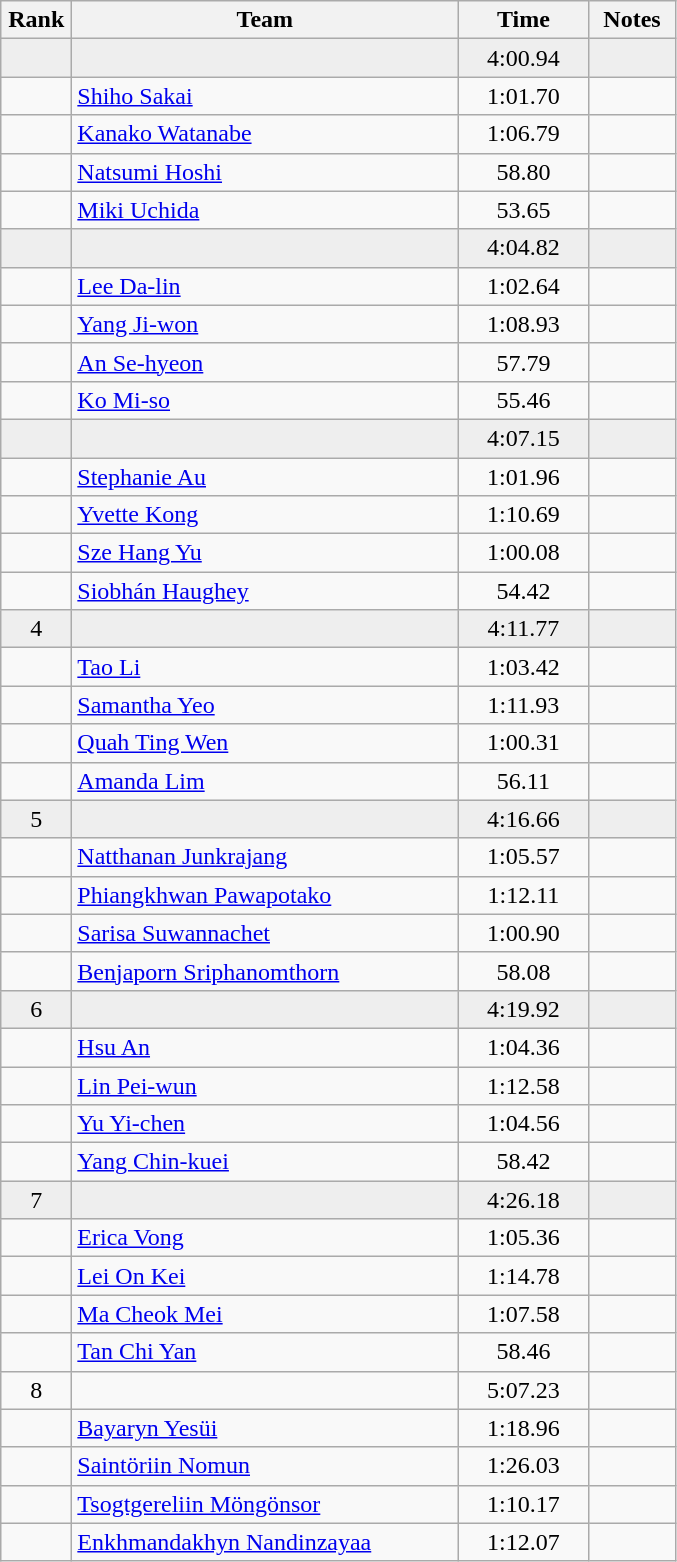<table class="wikitable" style="text-align:center">
<tr>
<th width=40>Rank</th>
<th width=250>Team</th>
<th width=80>Time</th>
<th width=50>Notes</th>
</tr>
<tr bgcolor=eeeeee>
<td></td>
<td align=left></td>
<td>4:00.94</td>
<td></td>
</tr>
<tr>
<td></td>
<td align=left><a href='#'>Shiho Sakai</a></td>
<td>1:01.70</td>
<td></td>
</tr>
<tr>
<td></td>
<td align=left><a href='#'>Kanako Watanabe</a></td>
<td>1:06.79</td>
<td></td>
</tr>
<tr>
<td></td>
<td align=left><a href='#'>Natsumi Hoshi</a></td>
<td>58.80</td>
<td></td>
</tr>
<tr>
<td></td>
<td align=left><a href='#'>Miki Uchida</a></td>
<td>53.65</td>
<td></td>
</tr>
<tr bgcolor=eeeeee>
<td></td>
<td align=left></td>
<td>4:04.82</td>
<td></td>
</tr>
<tr>
<td></td>
<td align=left><a href='#'>Lee Da-lin</a></td>
<td>1:02.64</td>
<td></td>
</tr>
<tr>
<td></td>
<td align=left><a href='#'>Yang Ji-won</a></td>
<td>1:08.93</td>
<td></td>
</tr>
<tr>
<td></td>
<td align=left><a href='#'>An Se-hyeon</a></td>
<td>57.79</td>
<td></td>
</tr>
<tr>
<td></td>
<td align=left><a href='#'>Ko Mi-so</a></td>
<td>55.46</td>
<td></td>
</tr>
<tr bgcolor=eeeeee>
<td></td>
<td align=left></td>
<td>4:07.15</td>
<td></td>
</tr>
<tr>
<td></td>
<td align=left><a href='#'>Stephanie Au</a></td>
<td>1:01.96</td>
<td></td>
</tr>
<tr>
<td></td>
<td align=left><a href='#'>Yvette Kong</a></td>
<td>1:10.69</td>
<td></td>
</tr>
<tr>
<td></td>
<td align=left><a href='#'>Sze Hang Yu</a></td>
<td>1:00.08</td>
<td></td>
</tr>
<tr>
<td></td>
<td align=left><a href='#'>Siobhán Haughey</a></td>
<td>54.42</td>
<td></td>
</tr>
<tr bgcolor=eeeeee>
<td>4</td>
<td align=left></td>
<td>4:11.77</td>
<td></td>
</tr>
<tr>
<td></td>
<td align=left><a href='#'>Tao Li</a></td>
<td>1:03.42</td>
<td></td>
</tr>
<tr>
<td></td>
<td align=left><a href='#'>Samantha Yeo</a></td>
<td>1:11.93</td>
<td></td>
</tr>
<tr>
<td></td>
<td align=left><a href='#'>Quah Ting Wen</a></td>
<td>1:00.31</td>
<td></td>
</tr>
<tr>
<td></td>
<td align=left><a href='#'>Amanda Lim</a></td>
<td>56.11</td>
<td></td>
</tr>
<tr bgcolor=eeeeee>
<td>5</td>
<td align=left></td>
<td>4:16.66</td>
<td></td>
</tr>
<tr>
<td></td>
<td align=left><a href='#'>Natthanan Junkrajang</a></td>
<td>1:05.57</td>
<td></td>
</tr>
<tr>
<td></td>
<td align=left><a href='#'>Phiangkhwan Pawapotako</a></td>
<td>1:12.11</td>
<td></td>
</tr>
<tr>
<td></td>
<td align=left><a href='#'>Sarisa Suwannachet</a></td>
<td>1:00.90</td>
<td></td>
</tr>
<tr>
<td></td>
<td align=left><a href='#'>Benjaporn Sriphanomthorn</a></td>
<td>58.08</td>
<td></td>
</tr>
<tr bgcolor=eeeeee>
<td>6</td>
<td align=left></td>
<td>4:19.92</td>
<td></td>
</tr>
<tr>
<td></td>
<td align=left><a href='#'>Hsu An</a></td>
<td>1:04.36</td>
<td></td>
</tr>
<tr>
<td></td>
<td align=left><a href='#'>Lin Pei-wun</a></td>
<td>1:12.58</td>
<td></td>
</tr>
<tr>
<td></td>
<td align=left><a href='#'>Yu Yi-chen</a></td>
<td>1:04.56</td>
<td></td>
</tr>
<tr>
<td></td>
<td align=left><a href='#'>Yang Chin-kuei</a></td>
<td>58.42</td>
<td></td>
</tr>
<tr bgcolor=eeeeee>
<td>7</td>
<td align=left></td>
<td>4:26.18</td>
<td></td>
</tr>
<tr>
<td></td>
<td align=left><a href='#'>Erica Vong</a></td>
<td>1:05.36</td>
<td></td>
</tr>
<tr>
<td></td>
<td align=left><a href='#'>Lei On Kei</a></td>
<td>1:14.78</td>
<td></td>
</tr>
<tr>
<td></td>
<td align=left><a href='#'>Ma Cheok Mei</a></td>
<td>1:07.58</td>
<td></td>
</tr>
<tr>
<td></td>
<td align=left><a href='#'>Tan Chi Yan</a></td>
<td>58.46</td>
<td></td>
</tr>
<tr>
<td>8</td>
<td align=left></td>
<td>5:07.23</td>
<td></td>
</tr>
<tr>
<td></td>
<td align=left><a href='#'>Bayaryn Yesüi</a></td>
<td>1:18.96</td>
<td></td>
</tr>
<tr>
<td></td>
<td align=left><a href='#'>Saintöriin Nomun</a></td>
<td>1:26.03</td>
<td></td>
</tr>
<tr>
<td></td>
<td align=left><a href='#'>Tsogtgereliin Möngönsor</a></td>
<td>1:10.17</td>
<td></td>
</tr>
<tr>
<td></td>
<td align=left><a href='#'>Enkhmandakhyn Nandinzayaa</a></td>
<td>1:12.07</td>
<td></td>
</tr>
</table>
